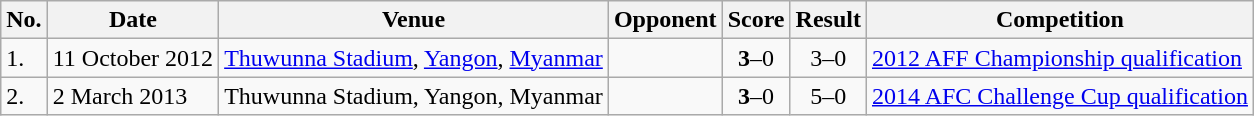<table class="wikitable">
<tr>
<th>No.</th>
<th>Date</th>
<th>Venue</th>
<th>Opponent</th>
<th>Score</th>
<th>Result</th>
<th>Competition</th>
</tr>
<tr>
<td>1.</td>
<td>11 October 2012</td>
<td><a href='#'>Thuwunna Stadium</a>, <a href='#'>Yangon</a>, <a href='#'>Myanmar</a></td>
<td></td>
<td align=center><strong>3</strong>–0</td>
<td align=center>3–0</td>
<td><a href='#'>2012 AFF Championship qualification</a></td>
</tr>
<tr>
<td>2.</td>
<td>2 March 2013</td>
<td>Thuwunna Stadium, Yangon, Myanmar</td>
<td></td>
<td align=center><strong>3</strong>–0</td>
<td align=center>5–0</td>
<td><a href='#'>2014 AFC Challenge Cup qualification</a></td>
</tr>
</table>
